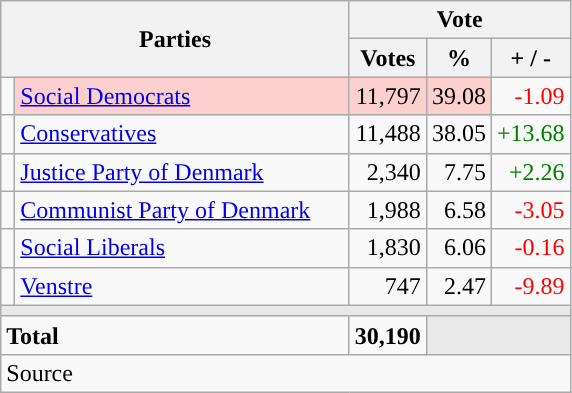<table class="wikitable" style="text-align:right;">
<tr>
<th style="text-align:centre;" rowspan="2" colspan="2" width="225">Parties</th>
<th colspan="3">Vote</th>
</tr>
<tr>
<th width="15">Votes</th>
<th width="15">%</th>
<th width="15">+ / -</th>
</tr>
<tr>
<td width="2" style="color:inherit;background:"></td>
<td bgcolor=#fbd0ce  align="left"><a href='#'>Social Democrats</a></td>
<td bgcolor=#fbd0ce>11,797</td>
<td bgcolor=#fbd0ce>39.08</td>
<td style=color:red;>-1.09</td>
</tr>
<tr>
<td width="2" style="color:inherit;background:"></td>
<td align="left"><a href='#'>Conservatives</a></td>
<td>11,488</td>
<td>38.05</td>
<td style=color:green;>+13.68</td>
</tr>
<tr>
<td width="2" style="color:inherit;background:"></td>
<td align="left"><a href='#'>Justice Party of Denmark</a></td>
<td>2,340</td>
<td>7.75</td>
<td style=color:green;>+2.26</td>
</tr>
<tr>
<td width="2" style="color:inherit;background:"></td>
<td align="left"><a href='#'>Communist Party of Denmark</a></td>
<td>1,988</td>
<td>6.58</td>
<td style=color:red;>-3.05</td>
</tr>
<tr>
<td width="2" style="color:inherit;background:"></td>
<td align="left"><a href='#'>Social Liberals</a></td>
<td>1,830</td>
<td>6.06</td>
<td style=color:red;>-0.16</td>
</tr>
<tr>
<td width="2" style="color:inherit;background:"></td>
<td align="left"><a href='#'>Venstre</a></td>
<td>747</td>
<td>2.47</td>
<td style=color:red;>-9.89</td>
</tr>
<tr>
<td colspan="7" bgcolor="#E9E9E9"></td>
</tr>
<tr>
<td align="left" colspan="2"><strong>Total</strong></td>
<td><strong>30,190</strong></td>
<td bgcolor="#E9E9E9" colspan="2"></td>
</tr>
<tr>
<td align="left" colspan="6">Source</td>
</tr>
</table>
